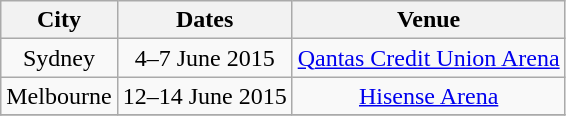<table class=wikitable style=text-align:center;>
<tr>
<th>City</th>
<th>Dates</th>
<th>Venue</th>
</tr>
<tr>
<td>Sydney</td>
<td>4–7 June 2015</td>
<td><a href='#'>Qantas Credit Union Arena</a></td>
</tr>
<tr>
<td>Melbourne</td>
<td>12–14 June 2015</td>
<td><a href='#'>Hisense Arena</a></td>
</tr>
<tr>
</tr>
</table>
